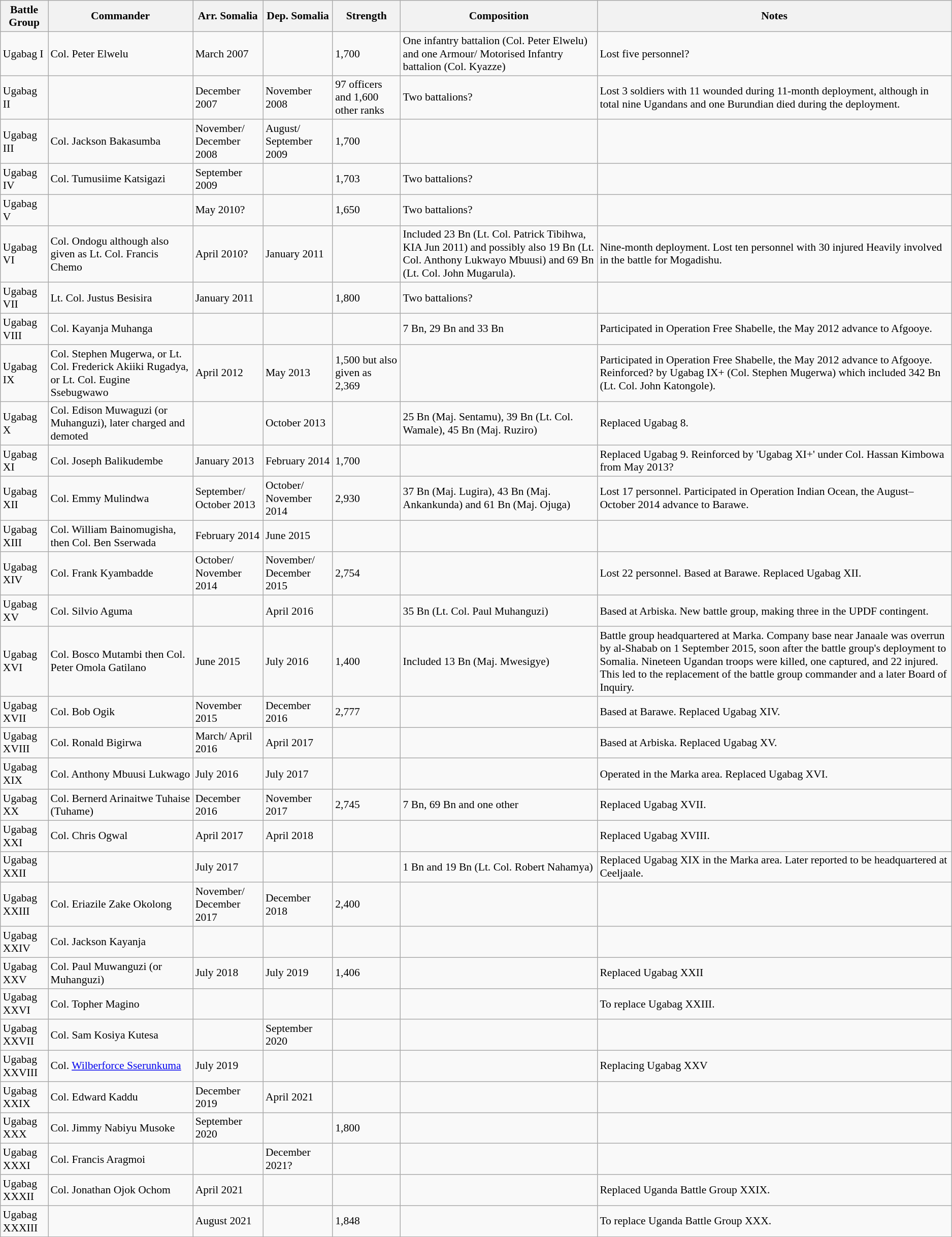<table class="wikitable" style="font-size:90%; text-align:left;">
<tr>
<th>Battle Group</th>
<th>Commander</th>
<th>Arr. Somalia</th>
<th>Dep. Somalia</th>
<th>Strength</th>
<th>Composition</th>
<th>Notes</th>
</tr>
<tr>
<td>Ugabag I</td>
<td>Col. Peter Elwelu</td>
<td>March 2007</td>
<td></td>
<td>1,700</td>
<td>One infantry battalion (Col. Peter Elwelu) and one Armour/ Motorised Infantry battalion (Col. Kyazze)</td>
<td>Lost five personnel?</td>
</tr>
<tr>
<td>Ugabag II</td>
<td></td>
<td>December 2007</td>
<td>November 2008</td>
<td>97 officers and 1,600 other ranks</td>
<td>Two battalions?</td>
<td>Lost 3 soldiers with 11 wounded during 11-month deployment, although in total nine Ugandans and one Burundian died during the deployment.</td>
</tr>
<tr>
<td>Ugabag III</td>
<td>Col. Jackson Bakasumba</td>
<td>November/ December 2008</td>
<td>August/ September 2009</td>
<td>1,700</td>
<td></td>
<td></td>
</tr>
<tr>
<td>Ugabag IV</td>
<td>Col. Tumusiime Katsigazi</td>
<td>September 2009</td>
<td></td>
<td>1,703</td>
<td>Two battalions?</td>
<td></td>
</tr>
<tr>
<td>Ugabag V</td>
<td></td>
<td>May 2010?</td>
<td></td>
<td>1,650</td>
<td>Two battalions?</td>
<td></td>
</tr>
<tr>
<td>Ugabag VI</td>
<td>Col. Ondogu although also given as Lt. Col. Francis Chemo</td>
<td>April 2010?</td>
<td>January 2011</td>
<td></td>
<td>Included 23 Bn (Lt. Col. Patrick Tibihwa, KIA Jun 2011) and possibly also 19 Bn (Lt. Col. Anthony Lukwayo Mbuusi) and 69 Bn (Lt. Col. John Mugarula).</td>
<td>Nine-month deployment. Lost ten personnel with 30 injured  Heavily involved in the battle for Mogadishu.</td>
</tr>
<tr>
<td>Ugabag VII</td>
<td>Lt. Col. Justus Besisira</td>
<td>January 2011</td>
<td></td>
<td>1,800</td>
<td>Two battalions?</td>
<td></td>
</tr>
<tr>
<td>Ugabag VIII</td>
<td>Col. Kayanja Muhanga</td>
<td></td>
<td></td>
<td></td>
<td>7 Bn, 29 Bn and 33 Bn</td>
<td>Participated in Operation Free Shabelle, the May 2012 advance to Afgooye.</td>
</tr>
<tr>
<td>Ugabag IX</td>
<td>Col. Stephen Mugerwa, or Lt. Col. Frederick Akiiki Rugadya, or Lt. Col. Eugine Ssebugwawo</td>
<td>April 2012</td>
<td>May 2013</td>
<td>1,500 but also given as 2,369</td>
<td></td>
<td>Participated in Operation Free Shabelle, the May 2012 advance to Afgooye. Reinforced? by Ugabag IX+ (Col. Stephen Mugerwa) which included 342 Bn (Lt. Col. John Katongole).</td>
</tr>
<tr>
<td>Ugabag X</td>
<td>Col. Edison Muwaguzi (or Muhanguzi), later charged and demoted</td>
<td></td>
<td>October 2013</td>
<td></td>
<td>25 Bn (Maj. Sentamu), 39 Bn (Lt. Col. Wamale), 45 Bn (Maj. Ruziro)</td>
<td>Replaced Ugabag 8.</td>
</tr>
<tr>
<td>Ugabag XI</td>
<td>Col. Joseph Balikudembe</td>
<td>January 2013</td>
<td>February 2014</td>
<td>1,700</td>
<td></td>
<td>Replaced Ugabag 9. Reinforced by 'Ugabag XI+' under Col. Hassan Kimbowa from May 2013?</td>
</tr>
<tr>
<td>Ugabag XII</td>
<td>Col. Emmy Mulindwa</td>
<td>September/ October 2013</td>
<td>October/ November 2014</td>
<td>2,930</td>
<td>37 Bn (Maj. Lugira), 43 Bn (Maj. Ankankunda) and 61 Bn (Maj. Ojuga)</td>
<td>Lost 17 personnel. Participated in Operation Indian Ocean, the August–October 2014 advance to Barawe.</td>
</tr>
<tr>
<td>Ugabag XIII</td>
<td>Col. William Bainomugisha, then Col. Ben Sserwada</td>
<td>February 2014</td>
<td>June 2015</td>
<td></td>
<td></td>
<td></td>
</tr>
<tr>
<td>Ugabag XIV</td>
<td>Col. Frank Kyambadde</td>
<td>October/ November 2014</td>
<td>November/ December 2015</td>
<td>2,754</td>
<td></td>
<td>Lost 22 personnel. Based at Barawe. Replaced Ugabag XII.</td>
</tr>
<tr>
<td>Ugabag XV</td>
<td>Col. Silvio Aguma</td>
<td></td>
<td>April 2016</td>
<td></td>
<td>35 Bn (Lt. Col. Paul Muhanguzi)</td>
<td>Based at Arbiska. New battle group, making three in the UPDF contingent.</td>
</tr>
<tr>
<td>Ugabag XVI</td>
<td>Col. Bosco Mutambi then Col. Peter Omola Gatilano</td>
<td>June 2015</td>
<td>July 2016</td>
<td>1,400</td>
<td>Included 13 Bn (Maj. Mwesigye)</td>
<td>Battle group headquartered at Marka. Company base near Janaale was overrun by al-Shabab on 1 September 2015, soon after the battle group's deployment to Somalia.  Nineteen Ugandan troops were killed, one captured, and 22 injured.  This led to the replacement of the battle group commander and a later Board of Inquiry.</td>
</tr>
<tr>
<td>Ugabag XVII</td>
<td>Col. Bob Ogik</td>
<td>November 2015</td>
<td>December 2016</td>
<td>2,777</td>
<td></td>
<td>Based at Barawe. Replaced Ugabag XIV.</td>
</tr>
<tr>
<td>Ugabag XVIII</td>
<td>Col. Ronald Bigirwa</td>
<td>March/ April 2016</td>
<td>April 2017</td>
<td></td>
<td></td>
<td>Based at Arbiska. Replaced Ugabag XV.</td>
</tr>
<tr>
<td>Ugabag XIX</td>
<td>Col. Anthony Mbuusi Lukwago</td>
<td>July 2016</td>
<td>July 2017</td>
<td></td>
<td></td>
<td>Operated in the Marka area. Replaced Ugabag XVI.</td>
</tr>
<tr>
<td>Ugabag XX</td>
<td>Col. Bernerd Arinaitwe Tuhaise (Tuhame)</td>
<td>December 2016</td>
<td>November 2017</td>
<td>2,745</td>
<td>7 Bn, 69 Bn and one other</td>
<td>Replaced Ugabag XVII.</td>
</tr>
<tr>
<td>Ugabag XXI</td>
<td>Col. Chris Ogwal</td>
<td>April 2017</td>
<td>April 2018</td>
<td></td>
<td></td>
<td>Replaced Ugabag XVIII.</td>
</tr>
<tr>
<td>Ugabag XXII</td>
<td></td>
<td>July 2017</td>
<td></td>
<td></td>
<td>1 Bn and 19 Bn (Lt. Col. Robert Nahamya)</td>
<td>Replaced Ugabag XIX in the Marka area. Later reported to be headquartered at Ceeljaale.</td>
</tr>
<tr>
<td>Ugabag XXIII</td>
<td>Col. Eriazile Zake Okolong</td>
<td>November/ December 2017</td>
<td>December 2018</td>
<td>2,400</td>
<td></td>
<td></td>
</tr>
<tr>
<td>Ugabag XXIV</td>
<td>Col. Jackson Kayanja</td>
<td></td>
<td></td>
<td></td>
<td></td>
<td></td>
</tr>
<tr>
<td>Ugabag XXV</td>
<td>Col. Paul Muwanguzi (or Muhanguzi)</td>
<td>July 2018</td>
<td>July 2019</td>
<td>1,406</td>
<td></td>
<td>Replaced Ugabag XXII</td>
</tr>
<tr>
<td>Ugabag XXVI</td>
<td>Col. Topher Magino</td>
<td></td>
<td></td>
<td></td>
<td></td>
<td>To replace Ugabag XXIII.</td>
</tr>
<tr>
<td>Ugabag XXVII</td>
<td>Col. Sam Kosiya Kutesa</td>
<td></td>
<td>September 2020</td>
<td></td>
<td></td>
<td></td>
</tr>
<tr>
<td>Ugabag XXVIII</td>
<td>Col. <a href='#'>Wilberforce Sserunkuma</a></td>
<td>July 2019</td>
<td></td>
<td></td>
<td></td>
<td>Replacing Ugabag XXV</td>
</tr>
<tr>
<td>Ugabag XXIX</td>
<td>Col. Edward Kaddu</td>
<td>December 2019</td>
<td>April 2021</td>
<td></td>
<td></td>
<td></td>
</tr>
<tr>
<td>Ugabag XXX</td>
<td>Col. Jimmy Nabiyu Musoke</td>
<td>September 2020</td>
<td></td>
<td>1,800</td>
<td></td>
<td></td>
</tr>
<tr>
<td>Ugabag XXXI</td>
<td>Col. Francis Aragmoi</td>
<td></td>
<td>December 2021?</td>
<td></td>
<td></td>
<td></td>
</tr>
<tr>
<td>Ugabag XXXII</td>
<td>Col. Jonathan Ojok Ochom </td>
<td>April 2021</td>
<td></td>
<td></td>
<td></td>
<td>Replaced Uganda Battle Group XXIX.</td>
</tr>
<tr>
<td>Ugabag XXXIII</td>
<td></td>
<td>August 2021</td>
<td></td>
<td>1,848</td>
<td></td>
<td>To replace Uganda Battle Group XXX.</td>
</tr>
<tr>
</tr>
</table>
